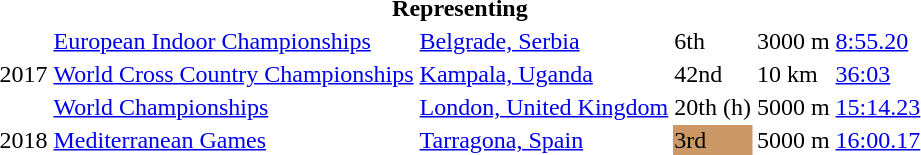<table>
<tr>
<th colspan="6">Representing </th>
</tr>
<tr>
<td rowspan=3>2017</td>
<td><a href='#'>European Indoor Championships</a></td>
<td><a href='#'>Belgrade, Serbia</a></td>
<td>6th</td>
<td>3000 m</td>
<td><a href='#'>8:55.20</a></td>
</tr>
<tr>
<td><a href='#'>World Cross Country Championships</a></td>
<td><a href='#'>Kampala, Uganda</a></td>
<td>42nd</td>
<td>10 km</td>
<td><a href='#'>36:03</a></td>
</tr>
<tr>
<td><a href='#'>World Championships</a></td>
<td><a href='#'>London, United Kingdom</a></td>
<td>20th (h)</td>
<td>5000 m</td>
<td><a href='#'>15:14.23</a></td>
</tr>
<tr>
<td>2018</td>
<td><a href='#'>Mediterranean Games</a></td>
<td><a href='#'>Tarragona, Spain</a></td>
<td bgcolor=cc9966>3rd</td>
<td>5000 m</td>
<td><a href='#'>16:00.17</a></td>
</tr>
</table>
